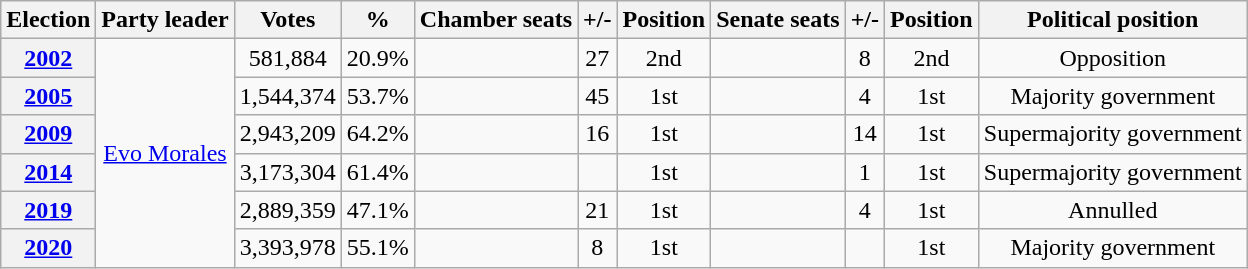<table class=wikitable style=text-align:center>
<tr>
<th><strong>Election</strong></th>
<th>Party leader</th>
<th><strong>Votes</strong></th>
<th><strong>%</strong></th>
<th><strong>Chamber seats</strong></th>
<th>+/-</th>
<th>Position</th>
<th>Senate seats</th>
<th>+/-</th>
<th>Position</th>
<th>Political position</th>
</tr>
<tr>
<th><a href='#'>2002</a></th>
<td rowspan="6"><a href='#'>Evo Morales</a></td>
<td>581,884</td>
<td>20.9%</td>
<td></td>
<td> 27</td>
<td> 2nd</td>
<td></td>
<td> 8</td>
<td> 2nd</td>
<td>Opposition</td>
</tr>
<tr>
<th><a href='#'>2005</a></th>
<td>1,544,374</td>
<td>53.7%</td>
<td></td>
<td> 45</td>
<td> 1st</td>
<td></td>
<td> 4</td>
<td> 1st</td>
<td>Majority government</td>
</tr>
<tr>
<th><a href='#'>2009</a></th>
<td>2,943,209</td>
<td>64.2%</td>
<td></td>
<td> 16</td>
<td> 1st</td>
<td></td>
<td> 14</td>
<td> 1st</td>
<td>Supermajority government</td>
</tr>
<tr>
<th><a href='#'>2014</a></th>
<td>3,173,304</td>
<td>61.4%</td>
<td></td>
<td></td>
<td> 1st</td>
<td></td>
<td> 1</td>
<td> 1st</td>
<td>Supermajority government</td>
</tr>
<tr>
<th><a href='#'>2019</a></th>
<td>2,889,359</td>
<td>47.1%</td>
<td></td>
<td> 21</td>
<td> 1st</td>
<td></td>
<td> 4</td>
<td> 1st</td>
<td>Annulled</td>
</tr>
<tr>
<th><a href='#'>2020</a></th>
<td>3,393,978</td>
<td>55.1%</td>
<td></td>
<td> 8</td>
<td> 1st</td>
<td></td>
<td></td>
<td> 1st</td>
<td>Majority government</td>
</tr>
</table>
